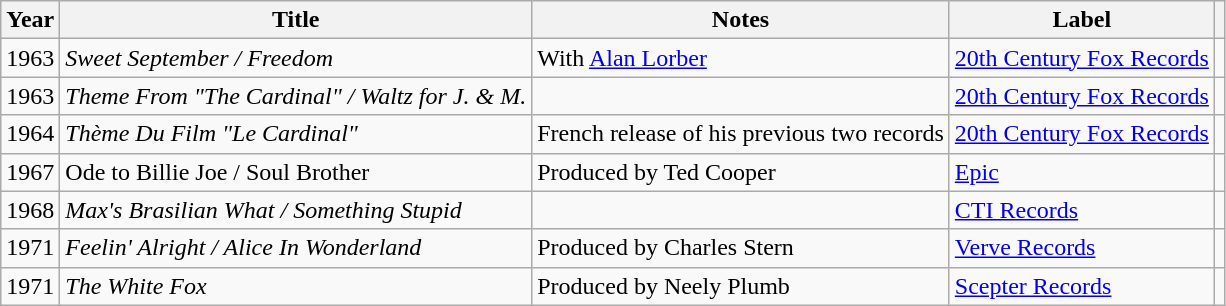<table class="wikitable">
<tr>
<th>Year</th>
<th>Title</th>
<th>Notes</th>
<th>Label</th>
<th></th>
</tr>
<tr>
<td>1963</td>
<td><em>Sweet September / Freedom</em></td>
<td>With <a href='#'>Alan Lorber</a></td>
<td><a href='#'>20th Century Fox Records</a></td>
<td></td>
</tr>
<tr>
<td>1963</td>
<td><em>Theme From "The Cardinal" / Waltz for J. & M.</em></td>
<td></td>
<td><a href='#'>20th Century Fox Records</a></td>
<td></td>
</tr>
<tr>
<td>1964</td>
<td><em>Thème Du Film "Le Cardinal"</em></td>
<td>French release of his previous two records</td>
<td><a href='#'>20th Century Fox Records</a></td>
<td></td>
</tr>
<tr>
<td>1967</td>
<td>Ode to Billie Joe / Soul Brother</td>
<td>Produced by Ted Cooper</td>
<td><a href='#'>Epic</a></td>
<td></td>
</tr>
<tr>
<td>1968</td>
<td><em>Max's Brasilian What / Something Stupid</em></td>
<td></td>
<td><a href='#'>CTI Records</a></td>
<td></td>
</tr>
<tr>
<td>1971</td>
<td><em>Feelin' Alright / Alice In Wonderland</em></td>
<td>Produced by Charles Stern</td>
<td><a href='#'>Verve Records</a></td>
<td></td>
</tr>
<tr>
<td>1971</td>
<td><em>The White Fox</em></td>
<td>Produced by Neely Plumb</td>
<td><a href='#'>Scepter Records</a></td>
<td></td>
</tr>
</table>
